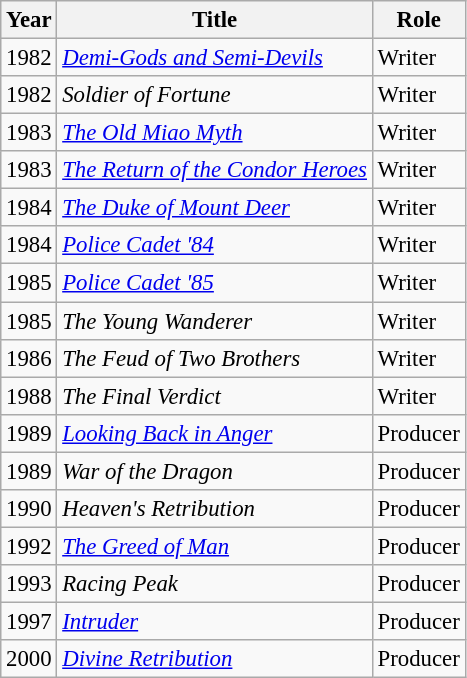<table class="wikitable" style="font-size: 95%;">
<tr>
<th>Year</th>
<th>Title</th>
<th>Role</th>
</tr>
<tr>
<td>1982</td>
<td><em><a href='#'>Demi-Gods and Semi-Devils</a></em></td>
<td>Writer</td>
</tr>
<tr>
<td>1982</td>
<td><em>Soldier of Fortune</em></td>
<td>Writer</td>
</tr>
<tr>
<td>1983</td>
<td><em><a href='#'>The Old Miao Myth</a></em></td>
<td>Writer</td>
</tr>
<tr>
<td>1983</td>
<td><em><a href='#'>The Return of the Condor Heroes</a></em></td>
<td>Writer</td>
</tr>
<tr>
<td>1984</td>
<td><em><a href='#'>The Duke of Mount Deer</a></em></td>
<td>Writer</td>
</tr>
<tr>
<td>1984</td>
<td><em><a href='#'>Police Cadet '84</a></em></td>
<td>Writer</td>
</tr>
<tr>
<td>1985</td>
<td><em><a href='#'>Police Cadet '85</a></em></td>
<td>Writer</td>
</tr>
<tr>
<td>1985</td>
<td><em>The Young Wanderer</em></td>
<td>Writer</td>
</tr>
<tr>
<td>1986</td>
<td><em>The Feud of Two Brothers</em></td>
<td>Writer</td>
</tr>
<tr>
<td>1988</td>
<td><em>The Final Verdict</em></td>
<td>Writer</td>
</tr>
<tr>
<td>1989</td>
<td><em><a href='#'>Looking Back in Anger</a></em></td>
<td>Producer</td>
</tr>
<tr>
<td>1989</td>
<td><em>War of the Dragon</em></td>
<td>Producer</td>
</tr>
<tr>
<td>1990</td>
<td><em>Heaven's Retribution</em></td>
<td>Producer</td>
</tr>
<tr>
<td>1992</td>
<td><em><a href='#'>The Greed of Man</a></em></td>
<td>Producer</td>
</tr>
<tr>
<td>1993</td>
<td><em>Racing Peak</em></td>
<td>Producer</td>
</tr>
<tr>
<td>1997</td>
<td><em><a href='#'>Intruder</a></em></td>
<td>Producer</td>
</tr>
<tr>
<td>2000</td>
<td><em><a href='#'>Divine Retribution</a></em></td>
<td>Producer</td>
</tr>
</table>
